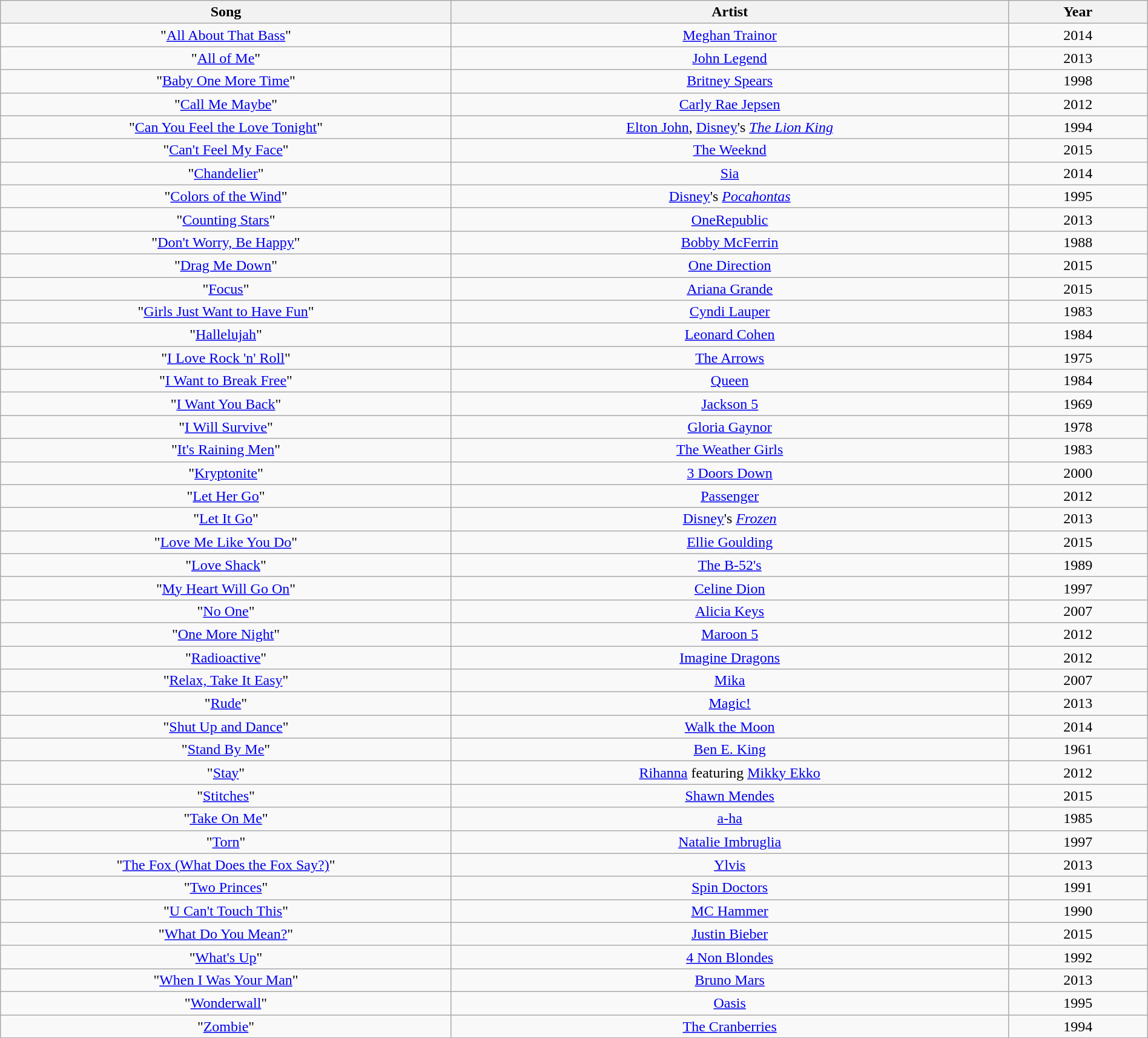<table class="wikitable sortable" style="text-align:center; width:100%;">
<tr>
<th scope="col" style="width:120px;">Song</th>
<th scope="col" style="width:150px;">Artist</th>
<th scope="col" style="width:30px;">Year</th>
</tr>
<tr>
<td>"<a href='#'>All About That Bass</a>"</td>
<td><a href='#'>Meghan Trainor</a></td>
<td>2014</td>
</tr>
<tr>
<td>"<a href='#'>All of Me</a>"</td>
<td><a href='#'>John Legend</a></td>
<td>2013</td>
</tr>
<tr>
<td>"<a href='#'>Baby One More Time</a>"</td>
<td><a href='#'>Britney Spears</a></td>
<td>1998</td>
</tr>
<tr>
<td>"<a href='#'>Call Me Maybe</a>"</td>
<td><a href='#'>Carly Rae Jepsen</a></td>
<td>2012</td>
</tr>
<tr>
<td>"<a href='#'>Can You Feel the Love Tonight</a>"</td>
<td><a href='#'>Elton John</a>, <a href='#'>Disney</a>'s <em><a href='#'>The Lion King</a></em></td>
<td>1994</td>
</tr>
<tr>
<td>"<a href='#'>Can't Feel My Face</a>"</td>
<td><a href='#'>The Weeknd</a></td>
<td>2015</td>
</tr>
<tr>
<td>"<a href='#'>Chandelier</a>"</td>
<td><a href='#'>Sia</a></td>
<td>2014</td>
</tr>
<tr>
<td>"<a href='#'>Colors of the Wind</a>"</td>
<td><a href='#'>Disney</a>'s <em><a href='#'>Pocahontas</a></em></td>
<td>1995</td>
</tr>
<tr>
<td>"<a href='#'>Counting Stars</a>"</td>
<td><a href='#'>OneRepublic</a></td>
<td>2013</td>
</tr>
<tr>
<td>"<a href='#'>Don't Worry, Be Happy</a>"</td>
<td><a href='#'>Bobby McFerrin</a></td>
<td>1988</td>
</tr>
<tr>
<td>"<a href='#'>Drag Me Down</a>"</td>
<td><a href='#'>One Direction</a></td>
<td>2015</td>
</tr>
<tr>
<td>"<a href='#'>Focus</a>"</td>
<td><a href='#'>Ariana Grande</a></td>
<td>2015</td>
</tr>
<tr>
<td>"<a href='#'>Girls Just Want to Have Fun</a>"</td>
<td><a href='#'>Cyndi Lauper</a></td>
<td>1983</td>
</tr>
<tr>
<td>"<a href='#'>Hallelujah</a>"</td>
<td><a href='#'>Leonard Cohen</a></td>
<td>1984</td>
</tr>
<tr>
<td>"<a href='#'>I Love Rock 'n' Roll</a>"</td>
<td><a href='#'>The Arrows</a></td>
<td>1975</td>
</tr>
<tr>
<td>"<a href='#'>I Want to Break Free</a>"</td>
<td><a href='#'>Queen</a></td>
<td>1984</td>
</tr>
<tr>
<td>"<a href='#'>I Want You Back</a>"</td>
<td><a href='#'>Jackson 5</a></td>
<td>1969</td>
</tr>
<tr>
<td>"<a href='#'>I Will Survive</a>"</td>
<td><a href='#'>Gloria Gaynor</a></td>
<td>1978</td>
</tr>
<tr>
<td>"<a href='#'>It's Raining Men</a>"</td>
<td><a href='#'>The Weather Girls</a></td>
<td>1983</td>
</tr>
<tr>
<td>"<a href='#'>Kryptonite</a>"</td>
<td><a href='#'>3 Doors Down</a></td>
<td>2000</td>
</tr>
<tr>
<td>"<a href='#'>Let Her Go</a>"</td>
<td><a href='#'>Passenger</a></td>
<td>2012</td>
</tr>
<tr>
<td>"<a href='#'>Let It Go</a>"</td>
<td><a href='#'>Disney</a>'s <em><a href='#'>Frozen</a></em></td>
<td>2013</td>
</tr>
<tr>
<td>"<a href='#'>Love Me Like You Do</a>"</td>
<td><a href='#'>Ellie Goulding</a></td>
<td>2015</td>
</tr>
<tr>
<td>"<a href='#'>Love Shack</a>"</td>
<td><a href='#'>The B-52's</a></td>
<td>1989</td>
</tr>
<tr>
<td>"<a href='#'>My Heart Will Go On</a>"</td>
<td><a href='#'>Celine Dion</a></td>
<td>1997</td>
</tr>
<tr>
<td>"<a href='#'>No One</a>"</td>
<td><a href='#'>Alicia Keys</a></td>
<td>2007</td>
</tr>
<tr>
<td>"<a href='#'>One More Night</a>"</td>
<td><a href='#'>Maroon 5</a></td>
<td>2012</td>
</tr>
<tr>
<td>"<a href='#'>Radioactive</a>"</td>
<td><a href='#'>Imagine Dragons</a></td>
<td>2012</td>
</tr>
<tr>
<td>"<a href='#'>Relax, Take It Easy</a>"</td>
<td><a href='#'>Mika</a></td>
<td>2007</td>
</tr>
<tr>
<td>"<a href='#'>Rude</a>"</td>
<td><a href='#'>Magic!</a></td>
<td>2013</td>
</tr>
<tr>
<td>"<a href='#'>Shut Up and Dance</a>"</td>
<td><a href='#'>Walk the Moon</a></td>
<td>2014</td>
</tr>
<tr>
<td>"<a href='#'>Stand By Me</a>"</td>
<td><a href='#'>Ben E. King</a></td>
<td>1961</td>
</tr>
<tr>
<td>"<a href='#'>Stay</a>"</td>
<td><a href='#'>Rihanna</a> featuring <a href='#'>Mikky Ekko</a></td>
<td>2012</td>
</tr>
<tr>
<td>"<a href='#'>Stitches</a>"</td>
<td><a href='#'>Shawn Mendes</a></td>
<td>2015</td>
</tr>
<tr>
<td>"<a href='#'>Take On Me</a>"</td>
<td><a href='#'>a-ha</a></td>
<td>1985</td>
</tr>
<tr>
<td>"<a href='#'>Torn</a>"</td>
<td><a href='#'>Natalie Imbruglia</a></td>
<td>1997</td>
</tr>
<tr>
<td>"<a href='#'>The Fox (What Does the Fox Say?)</a>"</td>
<td><a href='#'>Ylvis</a></td>
<td>2013</td>
</tr>
<tr>
<td>"<a href='#'>Two Princes</a>"</td>
<td><a href='#'>Spin Doctors</a></td>
<td>1991</td>
</tr>
<tr>
<td>"<a href='#'>U Can't Touch This</a>"</td>
<td><a href='#'>MC Hammer</a></td>
<td>1990</td>
</tr>
<tr>
<td>"<a href='#'>What Do You Mean?</a>"</td>
<td><a href='#'>Justin Bieber</a></td>
<td>2015</td>
</tr>
<tr>
<td>"<a href='#'>What's Up</a>"</td>
<td><a href='#'>4 Non Blondes</a></td>
<td>1992</td>
</tr>
<tr>
<td>"<a href='#'>When I Was Your Man</a>"</td>
<td><a href='#'>Bruno Mars</a></td>
<td>2013</td>
</tr>
<tr>
<td>"<a href='#'>Wonderwall</a>"</td>
<td><a href='#'>Oasis</a></td>
<td>1995</td>
</tr>
<tr>
<td>"<a href='#'>Zombie</a>"</td>
<td><a href='#'>The Cranberries</a></td>
<td>1994</td>
</tr>
<tr>
</tr>
</table>
